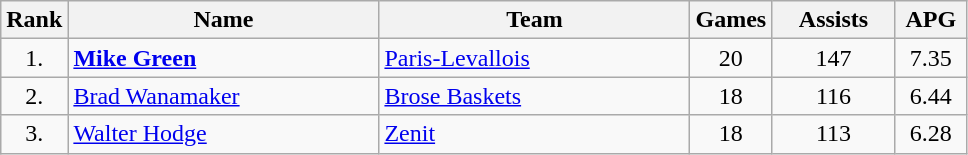<table class="wikitable" style="text-align: center;">
<tr>
<th>Rank</th>
<th width=200>Name</th>
<th width=200>Team</th>
<th>Games</th>
<th width=75>Assists</th>
<th width=40>APG</th>
</tr>
<tr>
<td>1.</td>
<td align="left"> <strong><a href='#'>Mike Green</a></strong></td>
<td align="left"> <a href='#'>Paris-Levallois</a></td>
<td>20</td>
<td>147</td>
<td>7.35</td>
</tr>
<tr>
<td>2.</td>
<td align="left"> <a href='#'>Brad Wanamaker</a></td>
<td align="left"> <a href='#'>Brose Baskets</a></td>
<td>18</td>
<td>116</td>
<td>6.44</td>
</tr>
<tr>
<td>3.</td>
<td align="left"> <a href='#'>Walter Hodge</a></td>
<td align="left"> <a href='#'>Zenit</a></td>
<td>18</td>
<td>113</td>
<td>6.28</td>
</tr>
</table>
